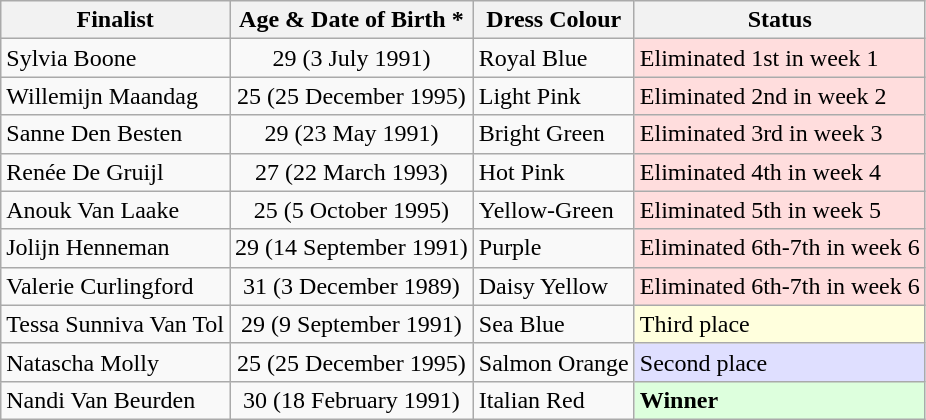<table class="wikitable">
<tr>
<th>Finalist</th>
<th>Age & Date of Birth *</th>
<th>Dress Colour</th>
<th>Status</th>
</tr>
<tr>
<td>Sylvia Boone</td>
<td align="center">29 (3 July 1991)</td>
<td>Royal Blue</td>
<td style="background:#ffdddd;">Eliminated 1st in week 1</td>
</tr>
<tr>
<td>Willemijn Maandag</td>
<td align="center">25 (25 December 1995)</td>
<td>Light Pink</td>
<td style="background:#ffdddd;">Eliminated 2nd in week 2</td>
</tr>
<tr>
<td>Sanne Den Besten</td>
<td align="center">29 (23 May 1991)</td>
<td>Bright Green</td>
<td style="background:#ffdddd;">Eliminated 3rd in week 3</td>
</tr>
<tr>
<td>Renée De Gruijl</td>
<td align="center">27 (22 March 1993)</td>
<td>Hot Pink</td>
<td style="background:#ffdddd;">Eliminated 4th in week 4</td>
</tr>
<tr>
<td>Anouk Van Laake</td>
<td align="center">25 (5 October 1995)</td>
<td>Yellow-Green</td>
<td style="background:#ffdddd;">Eliminated 5th in week 5</td>
</tr>
<tr>
<td>Jolijn Henneman</td>
<td align="center">29 (14 September 1991)</td>
<td>Purple</td>
<td style="background:#ffdddd;">Eliminated 6th-7th in week 6</td>
</tr>
<tr>
<td>Valerie Curlingford</td>
<td align="center">31 (3 December 1989)</td>
<td>Daisy Yellow</td>
<td style="background:#ffdddd;">Eliminated 6th-7th in week 6</td>
</tr>
<tr>
<td>Tessa Sunniva Van Tol</td>
<td align="center">29 (9 September 1991)</td>
<td>Sea Blue</td>
<td style="background:#ffffdd;">Third place</td>
</tr>
<tr>
<td>Natascha Molly</td>
<td align="center">25 (25 December 1995)</td>
<td>Salmon Orange</td>
<td style="background:#dfdfff;">Second place</td>
</tr>
<tr>
<td>Nandi Van Beurden</td>
<td align="center">30 (18 February 1991)</td>
<td>Italian Red</td>
<td style="background:#ddffdd;"><strong>Winner</strong></td>
</tr>
</table>
